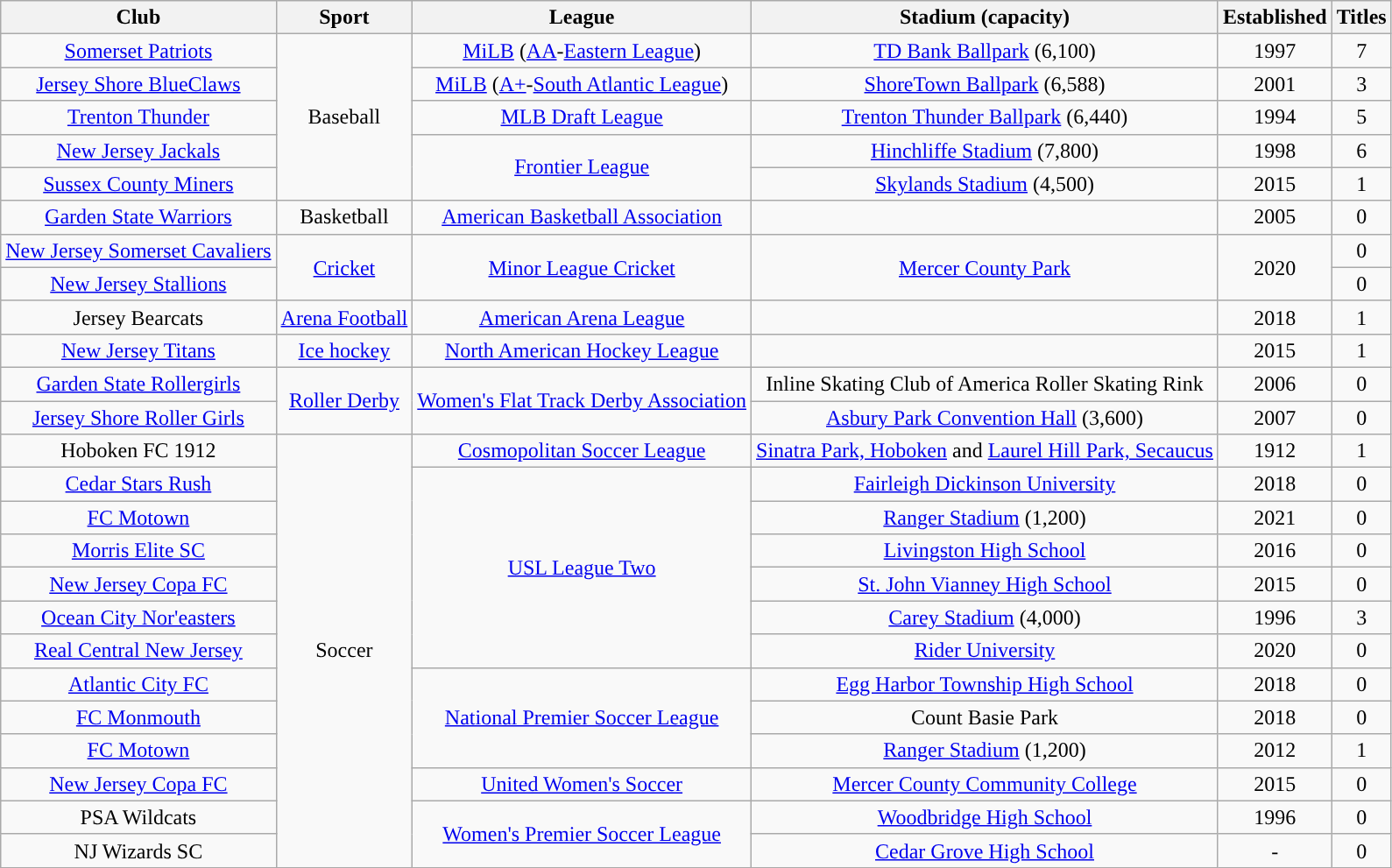<table class="wikitable"  style="text-align:center;">
<tr>
<th>Club</th>
<th>Sport</th>
<th>League</th>
<th>Stadium (capacity)</th>
<th>Established</th>
<th>Titles</th>
</tr>
<tr>
<td><a href='#'>Somerset Patriots</a></td>
<td rowspan="5">Baseball</td>
<td><a href='#'>MiLB</a> (<a href='#'>AA</a>-<a href='#'>Eastern League</a>)</td>
<td><a href='#'>TD Bank Ballpark</a> (6,100)</td>
<td>1997</td>
<td>7</td>
</tr>
<tr>
<td><a href='#'>Jersey Shore BlueClaws</a></td>
<td><a href='#'>MiLB</a> (<a href='#'>A+</a>-<a href='#'>South Atlantic League</a>)</td>
<td><a href='#'>ShoreTown Ballpark</a> (6,588)</td>
<td>2001</td>
<td>3</td>
</tr>
<tr>
<td><a href='#'>Trenton Thunder</a></td>
<td><a href='#'>MLB Draft League</a></td>
<td><a href='#'>Trenton Thunder Ballpark</a> (6,440)</td>
<td>1994</td>
<td>5</td>
</tr>
<tr>
<td><a href='#'>New Jersey Jackals</a></td>
<td rowspan="2"><a href='#'>Frontier League</a></td>
<td><a href='#'>Hinchliffe Stadium</a> (7,800)</td>
<td>1998</td>
<td>6</td>
</tr>
<tr>
<td><a href='#'>Sussex County Miners</a></td>
<td><a href='#'>Skylands Stadium</a> (4,500)</td>
<td>2015</td>
<td>1</td>
</tr>
<tr>
<td><a href='#'>Garden State Warriors</a></td>
<td>Basketball</td>
<td><a href='#'>American Basketball Association</a></td>
<td></td>
<td>2005</td>
<td>0</td>
</tr>
<tr>
<td><a href='#'>New Jersey Somerset Cavaliers</a></td>
<td rowspan="2"><a href='#'>Cricket</a></td>
<td rowspan="2"><a href='#'>Minor League Cricket</a></td>
<td rowspan="2"><a href='#'>Mercer County Park</a></td>
<td rowspan="2">2020</td>
<td>0</td>
</tr>
<tr>
<td><a href='#'>New Jersey Stallions</a></td>
<td>0</td>
</tr>
<tr>
<td>Jersey Bearcats</td>
<td><a href='#'>Arena Football</a></td>
<td><a href='#'>American Arena League</a></td>
<td></td>
<td>2018</td>
<td>1</td>
</tr>
<tr>
<td><a href='#'>New Jersey Titans</a></td>
<td><a href='#'>Ice hockey</a></td>
<td><a href='#'>North American Hockey League</a></td>
<td></td>
<td>2015</td>
<td>1</td>
</tr>
<tr>
<td><a href='#'>Garden State Rollergirls</a></td>
<td rowspan="2"><a href='#'>Roller Derby</a></td>
<td rowspan="2"><a href='#'>Women's Flat Track Derby Association</a></td>
<td>Inline Skating Club of America Roller Skating Rink</td>
<td>2006</td>
<td>0</td>
</tr>
<tr>
<td><a href='#'>Jersey Shore Roller Girls</a></td>
<td><a href='#'>Asbury Park Convention Hall</a> (3,600)</td>
<td>2007</td>
<td>0</td>
</tr>
<tr>
<td>Hoboken FC 1912</td>
<td rowspan="13">Soccer</td>
<td><a href='#'>Cosmopolitan Soccer League</a></td>
<td><a href='#'>Sinatra Park, Hoboken</a> and <a href='#'>Laurel Hill Park, Secaucus</a></td>
<td>1912</td>
<td>1</td>
</tr>
<tr>
<td><a href='#'>Cedar Stars Rush</a></td>
<td rowspan="6"><a href='#'>USL League Two</a></td>
<td><a href='#'>Fairleigh Dickinson University</a></td>
<td>2018</td>
<td>0</td>
</tr>
<tr>
<td><a href='#'>FC Motown</a></td>
<td><a href='#'>Ranger Stadium</a> (1,200)</td>
<td>2021</td>
<td>0</td>
</tr>
<tr>
<td><a href='#'>Morris Elite SC</a></td>
<td><a href='#'>Livingston High School</a></td>
<td>2016</td>
<td>0</td>
</tr>
<tr>
<td><a href='#'>New Jersey Copa FC</a></td>
<td><a href='#'>St. John Vianney High School</a></td>
<td>2015</td>
<td>0</td>
</tr>
<tr>
<td><a href='#'>Ocean City Nor'easters</a></td>
<td><a href='#'>Carey Stadium</a> (4,000)</td>
<td>1996</td>
<td>3</td>
</tr>
<tr>
<td><a href='#'>Real Central New Jersey</a></td>
<td><a href='#'>Rider University</a></td>
<td>2020</td>
<td>0</td>
</tr>
<tr>
<td><a href='#'>Atlantic City FC</a></td>
<td rowspan="3"><a href='#'>National Premier Soccer League</a></td>
<td><a href='#'>Egg Harbor Township High School</a></td>
<td>2018</td>
<td>0</td>
</tr>
<tr>
<td><a href='#'>FC Monmouth</a></td>
<td>Count Basie Park</td>
<td>2018</td>
<td>0</td>
</tr>
<tr>
<td><a href='#'>FC Motown</a></td>
<td><a href='#'>Ranger Stadium</a> (1,200)</td>
<td>2012</td>
<td>1</td>
</tr>
<tr>
<td><a href='#'>New Jersey Copa FC</a></td>
<td><a href='#'>United Women's Soccer</a></td>
<td><a href='#'>Mercer County Community College</a></td>
<td>2015</td>
<td>0</td>
</tr>
<tr>
<td>PSA Wildcats</td>
<td rowspan="2"><a href='#'>Women's Premier Soccer League</a></td>
<td><a href='#'>Woodbridge High School</a></td>
<td>1996</td>
<td>0</td>
</tr>
<tr>
<td>NJ Wizards SC</td>
<td><a href='#'>Cedar Grove High School</a></td>
<td>-</td>
<td>0</td>
</tr>
</table>
